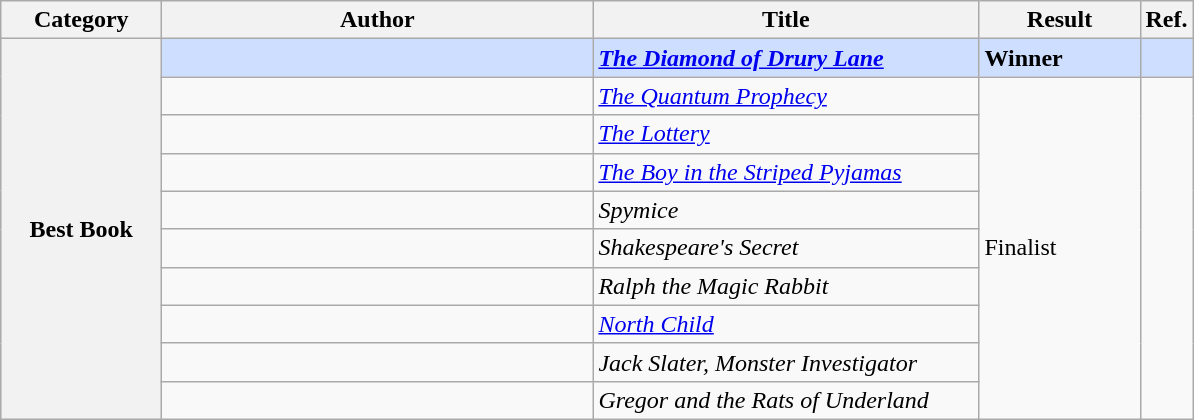<table class="wikitable sortable">
<tr>
<th style="width:100px">Category</th>
<th style="width:280px">Author</th>
<th style="width:250px">Title</th>
<th style="width:100px">Result</th>
<th style="width:20px">Ref.</th>
</tr>
<tr style="background:#cddeff">
<th rowspan="10">Best Book</th>
<td><strong></strong></td>
<td><strong><em><a href='#'>The Diamond of Drury Lane</a></em></strong></td>
<td><strong>Winner</strong></td>
<td></td>
</tr>
<tr>
<td></td>
<td><em><a href='#'>The Quantum Prophecy</a></em></td>
<td rowspan="9">Finalist</td>
<td rowspan="9"></td>
</tr>
<tr>
<td></td>
<td><em><a href='#'>The Lottery</a></em></td>
</tr>
<tr>
<td></td>
<td><em><a href='#'>The Boy in the Striped Pyjamas</a></em></td>
</tr>
<tr>
<td></td>
<td><em>Spymice</em></td>
</tr>
<tr>
<td></td>
<td><em>Shakespeare's Secret</em></td>
</tr>
<tr>
<td></td>
<td><em>Ralph the Magic Rabbit</em></td>
</tr>
<tr>
<td></td>
<td><em><a href='#'>North Child</a></em></td>
</tr>
<tr>
<td></td>
<td><em>Jack Slater, Monster Investigator</em></td>
</tr>
<tr>
<td></td>
<td><em>Gregor and the Rats of Underland</em></td>
</tr>
</table>
